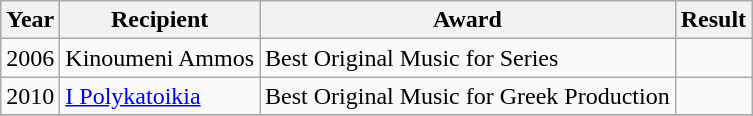<table class="wikitable">
<tr>
<th>Year</th>
<th>Recipient</th>
<th>Award</th>
<th>Result</th>
</tr>
<tr>
<td>2006</td>
<td>Kinoumeni Ammos</td>
<td>Best Original Music for Series</td>
<td></td>
</tr>
<tr>
<td>2010</td>
<td><a href='#'>I Polykatoikia</a></td>
<td>Best Original Music for Greek Production</td>
<td></td>
</tr>
<tr>
</tr>
</table>
